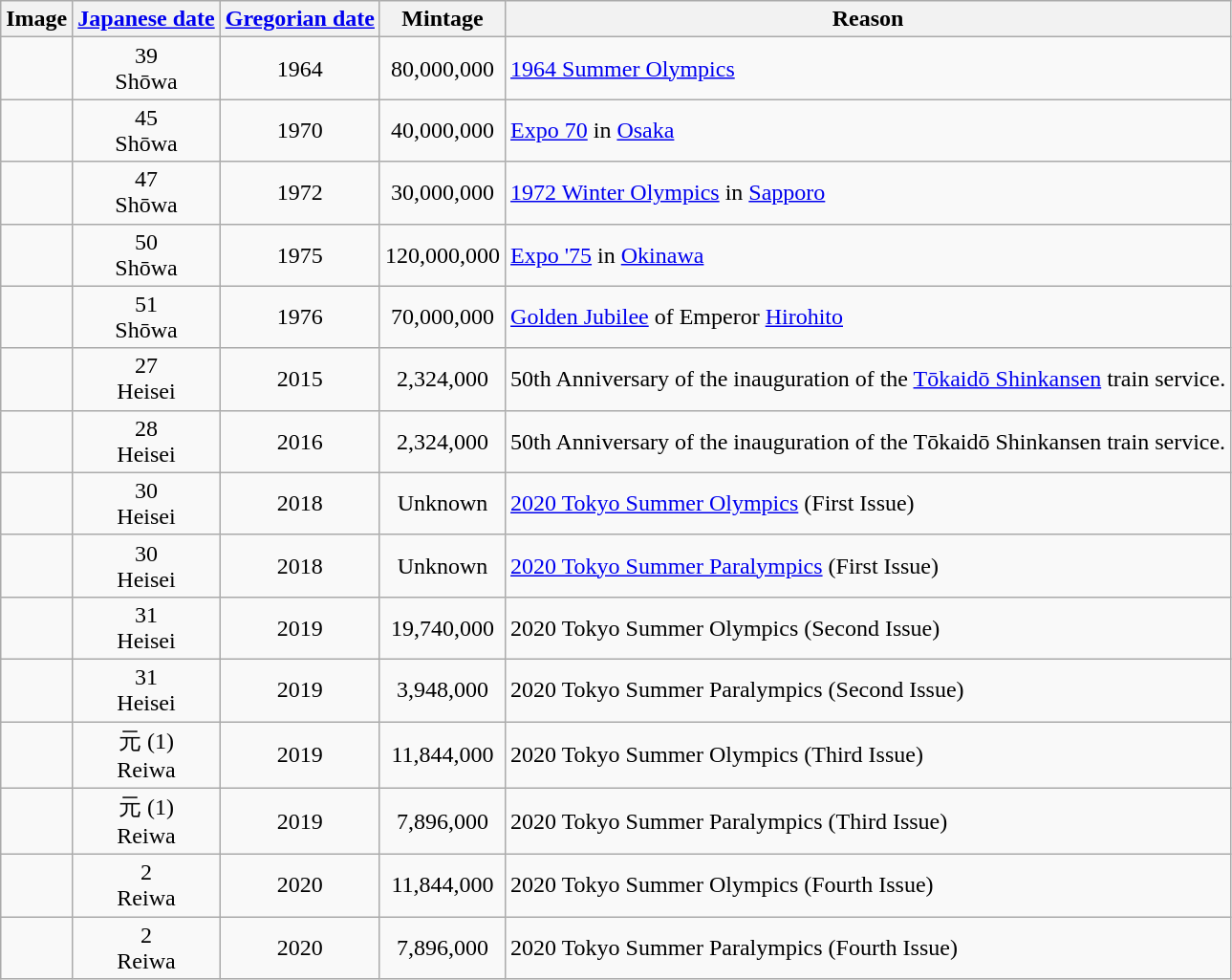<table class="wikitable sortable">
<tr>
<th class="unsortable">Image</th>
<th class="unsortable"><a href='#'>Japanese date</a></th>
<th><a href='#'>Gregorian date</a></th>
<th>Mintage</th>
<th>Reason</th>
</tr>
<tr>
<td></td>
<td align="center">39<br>Shōwa</td>
<td align="center">1964</td>
<td align="center">80,000,000</td>
<td><a href='#'>1964 Summer Olympics</a></td>
</tr>
<tr>
<td></td>
<td align="center">45<br>Shōwa</td>
<td align="center">1970</td>
<td align="center">40,000,000</td>
<td><a href='#'>Expo 70</a> in <a href='#'>Osaka</a></td>
</tr>
<tr>
<td></td>
<td align="center">47<br>Shōwa</td>
<td align="center">1972</td>
<td align="center">30,000,000</td>
<td><a href='#'>1972 Winter Olympics</a> in <a href='#'>Sapporo</a></td>
</tr>
<tr>
<td></td>
<td align="center">50<br>Shōwa</td>
<td align="center">1975</td>
<td align="center">120,000,000</td>
<td><a href='#'>Expo '75</a> in <a href='#'>Okinawa</a></td>
</tr>
<tr>
<td></td>
<td align="center">51<br>Shōwa</td>
<td align="center">1976</td>
<td align="center">70,000,000</td>
<td><a href='#'>Golden Jubilee</a> of Emperor <a href='#'>Hirohito</a></td>
</tr>
<tr>
<td></td>
<td align="center">27<br>Heisei</td>
<td align="center">2015</td>
<td align="center">2,324,000</td>
<td>50th Anniversary of the inauguration of the <a href='#'>Tōkaidō Shinkansen</a> train service.</td>
</tr>
<tr>
<td></td>
<td align="center">28<br>Heisei</td>
<td align="center">2016</td>
<td align="center">2,324,000</td>
<td>50th Anniversary of the inauguration of the Tōkaidō Shinkansen train service.</td>
</tr>
<tr>
<td></td>
<td align="center">30<br>Heisei</td>
<td align="center">2018</td>
<td align="center">Unknown</td>
<td><a href='#'>2020 Tokyo Summer Olympics</a> (First Issue)</td>
</tr>
<tr>
<td></td>
<td align="center">30<br>Heisei</td>
<td align="center">2018</td>
<td align="center">Unknown</td>
<td><a href='#'>2020 Tokyo Summer Paralympics</a> (First Issue)</td>
</tr>
<tr>
<td></td>
<td align="center">31<br>Heisei</td>
<td align="center">2019</td>
<td align="center">19,740,000</td>
<td>2020 Tokyo Summer Olympics (Second Issue)</td>
</tr>
<tr>
<td></td>
<td align="center">31<br>Heisei</td>
<td align="center">2019</td>
<td align="center">3,948,000</td>
<td>2020 Tokyo Summer Paralympics (Second Issue)</td>
</tr>
<tr>
<td></td>
<td align="center">元 (1)<br>Reiwa</td>
<td align="center">2019</td>
<td align="center">11,844,000</td>
<td>2020 Tokyo Summer Olympics (Third Issue)</td>
</tr>
<tr>
<td></td>
<td align="center">元 (1)<br>Reiwa</td>
<td align="center">2019</td>
<td align="center">7,896,000</td>
<td>2020 Tokyo Summer Paralympics (Third Issue)</td>
</tr>
<tr>
<td></td>
<td align="center">2<br>Reiwa</td>
<td align="center">2020</td>
<td align="center">11,844,000</td>
<td>2020 Tokyo Summer Olympics (Fourth Issue)</td>
</tr>
<tr>
<td></td>
<td align="center">2<br>Reiwa</td>
<td align="center">2020</td>
<td align="center">7,896,000</td>
<td>2020 Tokyo Summer Paralympics (Fourth Issue)</td>
</tr>
</table>
